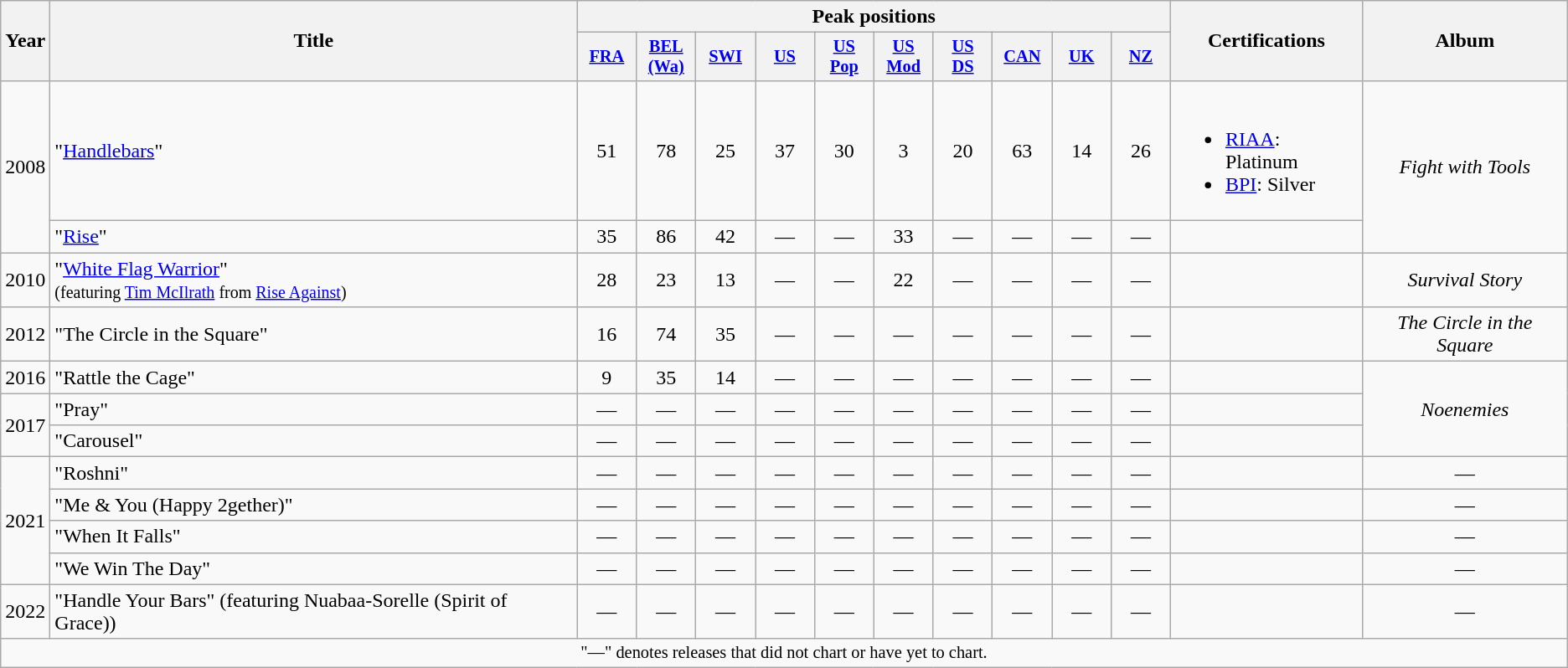<table class="wikitable">
<tr>
<th scope="col" rowspan="2">Year</th>
<th scope="col" rowspan="2">Title</th>
<th scope="col" colspan="10">Peak positions</th>
<th scope="col" rowspan="2">Certifications</th>
<th scope="col" rowspan="2">Album</th>
</tr>
<tr>
<th scope="col" style="width:3em;font-size:85%"><a href='#'>FRA</a><br></th>
<th scope="col" style="width:3em;font-size:85%"><a href='#'>BEL<br>(Wa)</a><br></th>
<th scope="col" style="width:3em;font-size:85%"><a href='#'>SWI</a> <br></th>
<th scope="col" style="width:3em;font-size:85%"><a href='#'>US</a><br></th>
<th scope="col" style="width:3em;font-size:85%"><a href='#'>US <br>Pop</a><br></th>
<th scope="col" style="width:3em;font-size:85%"><a href='#'>US <br>Mod</a><br></th>
<th scope="col" style="width:3em;font-size:85%"><a href='#'>US <br>DS</a><br></th>
<th scope="col" style="width:3em;font-size:85%"><a href='#'>CAN</a><br></th>
<th scope="col" style="width:3em;font-size:85%"><a href='#'>UK</a><br></th>
<th scope="col" style="width:3em;font-size:85%"><a href='#'>NZ</a><br></th>
</tr>
<tr>
<td rowspan="2">2008</td>
<td>"<a href='#'>Handlebars</a>"</td>
<td align="center">51</td>
<td align="center">78</td>
<td align="center">25</td>
<td align="center">37</td>
<td align="center">30</td>
<td align="center">3</td>
<td align="center">20</td>
<td align="center">63</td>
<td align="center">14</td>
<td align="center">26</td>
<td><br><ul><li><a href='#'>RIAA</a>: Platinum</li><li><a href='#'>BPI</a>: Silver</li></ul></td>
<td align="center" rowspan="2"><em>Fight with Tools</em></td>
</tr>
<tr>
<td>"<a href='#'>Rise</a>"</td>
<td align="center">35</td>
<td align="center">86</td>
<td align="center">42</td>
<td align="center">—</td>
<td align="center">—</td>
<td align="center">33</td>
<td align="center">—</td>
<td align="center">—</td>
<td align="center">—</td>
<td align="center">—</td>
<td></td>
</tr>
<tr>
<td>2010</td>
<td>"<a href='#'>White Flag Warrior</a>"<br> <small>(featuring <a href='#'>Tim McIlrath</a> from <a href='#'>Rise Against</a>)</small></td>
<td align="center">28</td>
<td align="center">23</td>
<td align="center">13</td>
<td align="center">—</td>
<td align="center">—</td>
<td align="center">22</td>
<td align="center">—</td>
<td align="center">—</td>
<td align="center">—</td>
<td align="center">—</td>
<td></td>
<td align="center"><em>Survival Story</em></td>
</tr>
<tr>
<td>2012</td>
<td>"The Circle in the Square"</td>
<td align="center">16</td>
<td align="center">74</td>
<td align="center">35</td>
<td align="center">—</td>
<td align="center">—</td>
<td align="center">—</td>
<td align="center">—</td>
<td align="center">—</td>
<td align="center">—</td>
<td align="center">—</td>
<td></td>
<td align="center"><em>The Circle in the Square</em></td>
</tr>
<tr>
<td>2016</td>
<td>"Rattle the Cage"</td>
<td align="center">9</td>
<td align="center">35</td>
<td align="center">14</td>
<td align="center">—</td>
<td align="center">—</td>
<td align="center">—</td>
<td align="center">—</td>
<td align="center">—</td>
<td align="center">—</td>
<td align="center">—</td>
<td></td>
<td align="center" rowspan="3"><em>Noenemies</em></td>
</tr>
<tr>
<td rowspan="2">2017</td>
<td>"Pray"</td>
<td align="center">—</td>
<td align="center">—</td>
<td align="center">—</td>
<td align="center">—</td>
<td align="center">—</td>
<td align="center">—</td>
<td align="center">—</td>
<td align="center">—</td>
<td align="center">—</td>
<td align="center">—</td>
<td></td>
</tr>
<tr>
<td>"Carousel"</td>
<td align="center">—</td>
<td align="center">—</td>
<td align="center">—</td>
<td align="center">—</td>
<td align="center">—</td>
<td align="center">—</td>
<td align="center">—</td>
<td align="center">—</td>
<td align="center">—</td>
<td align="center">—</td>
<td></td>
</tr>
<tr>
<td rowspan="4">2021</td>
<td>"Roshni"</td>
<td align="center">—</td>
<td align="center">—</td>
<td align="center">—</td>
<td align="center">—</td>
<td align="center">—</td>
<td align="center">—</td>
<td align="center">—</td>
<td align="center">—</td>
<td align="center">—</td>
<td align="center">—</td>
<td></td>
<td align="center">—</td>
</tr>
<tr>
<td>"Me & You (Happy 2gether)"</td>
<td align="center">—</td>
<td align="center">—</td>
<td align="center">—</td>
<td align="center">—</td>
<td align="center">—</td>
<td align="center">—</td>
<td align="center">—</td>
<td align="center">—</td>
<td align="center">—</td>
<td align="center">—</td>
<td></td>
<td align="center">—</td>
</tr>
<tr>
<td>"When It Falls"</td>
<td align="center">—</td>
<td align="center">—</td>
<td align="center">—</td>
<td align="center">—</td>
<td align="center">—</td>
<td align="center">—</td>
<td align="center">—</td>
<td align="center">—</td>
<td align="center">—</td>
<td align="center">—</td>
<td></td>
<td align="center">—</td>
</tr>
<tr>
<td>"We Win The Day"</td>
<td align="center">—</td>
<td align="center">—</td>
<td align="center">—</td>
<td align="center">—</td>
<td align="center">—</td>
<td align="center">—</td>
<td align="center">—</td>
<td align="center">—</td>
<td align="center">—</td>
<td align="center">—</td>
<td></td>
<td align="center">—</td>
</tr>
<tr>
<td>2022</td>
<td>"Handle Your Bars" (featuring Nuabaa-Sorelle (Spirit of Grace))</td>
<td align="center">—</td>
<td align="center">—</td>
<td align="center">—</td>
<td align="center">—</td>
<td align="center">—</td>
<td align="center">—</td>
<td align="center">—</td>
<td align="center">—</td>
<td align="center">—</td>
<td align="center">—</td>
<td></td>
<td align="center">—</td>
</tr>
<tr>
<td align="center" colspan="16" style="font-size: 85%">"—" denotes releases that did not chart or have yet to chart.</td>
</tr>
</table>
